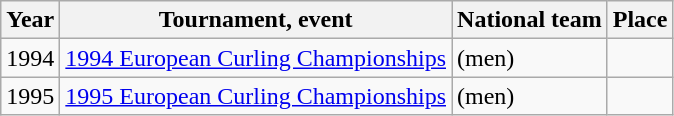<table class="wikitable">
<tr>
<th scope="col">Year</th>
<th scope="col">Tournament, event</th>
<th scope="col">National team</th>
<th scope="col">Place</th>
</tr>
<tr>
<td>1994</td>
<td><a href='#'>1994 European Curling Championships</a></td>
<td> (men)</td>
<td></td>
</tr>
<tr>
<td>1995</td>
<td><a href='#'>1995 European Curling Championships</a></td>
<td> (men)</td>
<td></td>
</tr>
</table>
